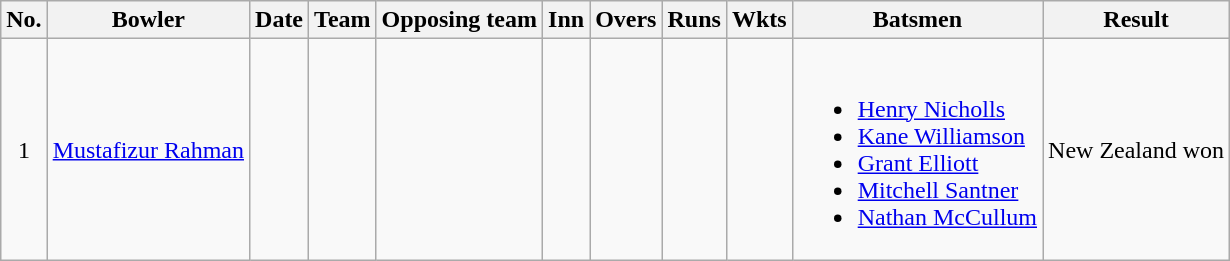<table class="wikitable sortable" style="text-align:center">
<tr>
<th>No.</th>
<th>Bowler</th>
<th>Date</th>
<th>Team</th>
<th>Opposing team</th>
<th>Inn</th>
<th>Overs</th>
<th>Runs</th>
<th>Wkts</th>
<th>Batsmen</th>
<th>Result</th>
</tr>
<tr>
<td>1</td>
<td><a href='#'>Mustafizur Rahman</a></td>
<td></td>
<td></td>
<td></td>
<td></td>
<td></td>
<td></td>
<td></td>
<td align=left><br><ul><li><a href='#'>Henry Nicholls</a></li><li><a href='#'>Kane Williamson</a></li><li><a href='#'>Grant Elliott</a></li><li><a href='#'>Mitchell Santner</a></li><li><a href='#'>Nathan McCullum</a></li></ul></td>
<td>New Zealand won</td>
</tr>
</table>
